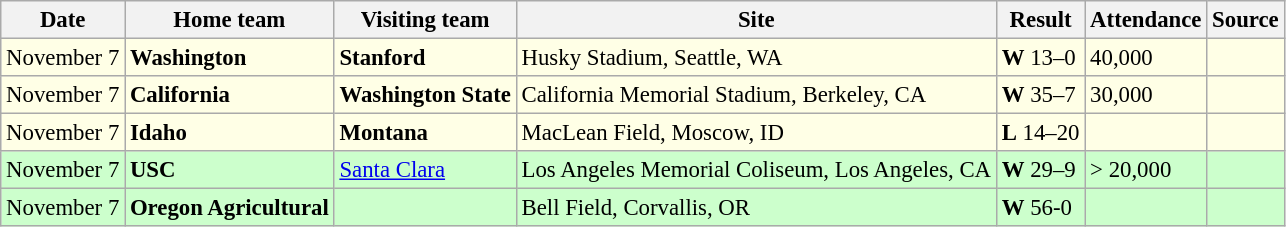<table class="wikitable" style="font-size:95%;">
<tr>
<th>Date</th>
<th>Home team</th>
<th>Visiting team</th>
<th>Site</th>
<th>Result</th>
<th>Attendance</th>
<th class="unsortable">Source</th>
</tr>
<tr bgcolor=#ffffe6>
<td>November 7</td>
<td><strong>Washington</strong></td>
<td><strong>Stanford</strong></td>
<td>Husky Stadium, Seattle, WA</td>
<td><strong>W</strong> 13–0</td>
<td>40,000</td>
<td></td>
</tr>
<tr bgcolor=#ffffe6>
<td>November 7</td>
<td><strong>California</strong></td>
<td><strong>Washington State</strong></td>
<td>California Memorial Stadium, Berkeley, CA</td>
<td><strong>W</strong> 35–7</td>
<td>30,000</td>
<td></td>
</tr>
<tr bgcolor=#ffffe6>
<td>November 7</td>
<td><strong>Idaho</strong></td>
<td><strong>Montana</strong></td>
<td>MacLean Field, Moscow, ID</td>
<td><strong>L</strong> 14–20</td>
<td></td>
<td></td>
</tr>
<tr bgcolor=ccffcc>
<td>November 7</td>
<td><strong>USC</strong></td>
<td><a href='#'>Santa Clara</a></td>
<td>Los Angeles Memorial Coliseum, Los Angeles, CA</td>
<td><strong>W</strong> 29–9</td>
<td>> 20,000</td>
<td></td>
</tr>
<tr bgcolor=ccffcc>
<td>November 7</td>
<td><strong>Oregon Agricultural</strong></td>
<td></td>
<td>Bell Field, Corvallis, OR</td>
<td><strong>W</strong> 56-0</td>
<td></td>
<td></td>
</tr>
</table>
